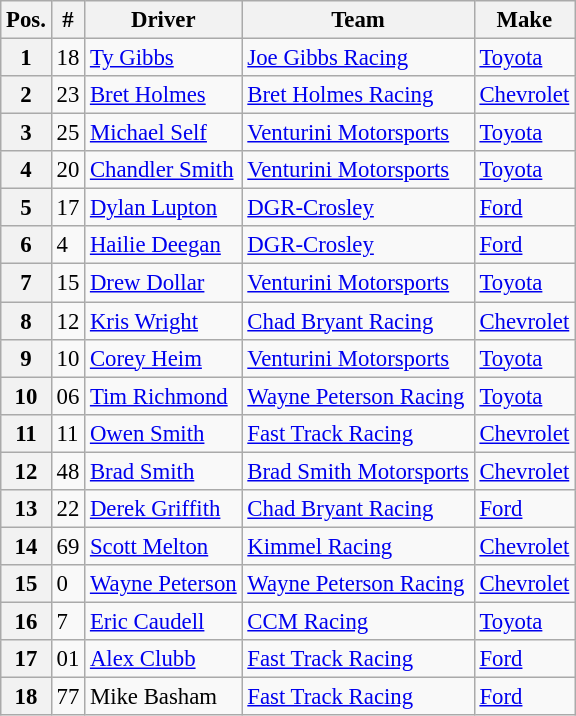<table class="wikitable" style="font-size:95%">
<tr>
<th>Pos.</th>
<th>#</th>
<th>Driver</th>
<th>Team</th>
<th>Make</th>
</tr>
<tr>
<th>1</th>
<td>18</td>
<td><a href='#'>Ty Gibbs</a></td>
<td><a href='#'>Joe Gibbs Racing</a></td>
<td><a href='#'>Toyota</a></td>
</tr>
<tr>
<th>2</th>
<td>23</td>
<td><a href='#'>Bret Holmes</a></td>
<td><a href='#'>Bret Holmes Racing</a></td>
<td><a href='#'>Chevrolet</a></td>
</tr>
<tr>
<th>3</th>
<td>25</td>
<td><a href='#'>Michael Self</a></td>
<td><a href='#'>Venturini Motorsports</a></td>
<td><a href='#'>Toyota</a></td>
</tr>
<tr>
<th>4</th>
<td>20</td>
<td><a href='#'>Chandler Smith</a></td>
<td><a href='#'>Venturini Motorsports</a></td>
<td><a href='#'>Toyota</a></td>
</tr>
<tr>
<th>5</th>
<td>17</td>
<td><a href='#'>Dylan Lupton</a></td>
<td><a href='#'>DGR-Crosley</a></td>
<td><a href='#'>Ford</a></td>
</tr>
<tr>
<th>6</th>
<td>4</td>
<td><a href='#'>Hailie Deegan</a></td>
<td><a href='#'>DGR-Crosley</a></td>
<td><a href='#'>Ford</a></td>
</tr>
<tr>
<th>7</th>
<td>15</td>
<td><a href='#'>Drew Dollar</a></td>
<td><a href='#'>Venturini Motorsports</a></td>
<td><a href='#'>Toyota</a></td>
</tr>
<tr>
<th>8</th>
<td>12</td>
<td><a href='#'>Kris Wright</a></td>
<td><a href='#'>Chad Bryant Racing</a></td>
<td><a href='#'>Chevrolet</a></td>
</tr>
<tr>
<th>9</th>
<td>10</td>
<td><a href='#'>Corey Heim</a></td>
<td><a href='#'>Venturini Motorsports</a></td>
<td><a href='#'>Toyota</a></td>
</tr>
<tr>
<th>10</th>
<td>06</td>
<td><a href='#'>Tim Richmond</a></td>
<td><a href='#'>Wayne Peterson Racing</a></td>
<td><a href='#'>Toyota</a></td>
</tr>
<tr>
<th>11</th>
<td>11</td>
<td><a href='#'>Owen Smith</a></td>
<td><a href='#'>Fast Track Racing</a></td>
<td><a href='#'>Chevrolet</a></td>
</tr>
<tr>
<th>12</th>
<td>48</td>
<td><a href='#'>Brad Smith</a></td>
<td><a href='#'>Brad Smith Motorsports</a></td>
<td><a href='#'>Chevrolet</a></td>
</tr>
<tr>
<th>13</th>
<td>22</td>
<td><a href='#'>Derek Griffith</a></td>
<td><a href='#'>Chad Bryant Racing</a></td>
<td><a href='#'>Ford</a></td>
</tr>
<tr>
<th>14</th>
<td>69</td>
<td><a href='#'>Scott Melton</a></td>
<td><a href='#'>Kimmel Racing</a></td>
<td><a href='#'>Chevrolet</a></td>
</tr>
<tr>
<th>15</th>
<td>0</td>
<td><a href='#'>Wayne Peterson</a></td>
<td><a href='#'>Wayne Peterson Racing</a></td>
<td><a href='#'>Chevrolet</a></td>
</tr>
<tr>
<th>16</th>
<td>7</td>
<td><a href='#'>Eric Caudell</a></td>
<td><a href='#'>CCM Racing</a></td>
<td><a href='#'>Toyota</a></td>
</tr>
<tr>
<th>17</th>
<td>01</td>
<td><a href='#'>Alex Clubb</a></td>
<td><a href='#'>Fast Track Racing</a></td>
<td><a href='#'>Ford</a></td>
</tr>
<tr>
<th>18</th>
<td>77</td>
<td>Mike Basham</td>
<td><a href='#'>Fast Track Racing</a></td>
<td><a href='#'>Ford</a></td>
</tr>
</table>
